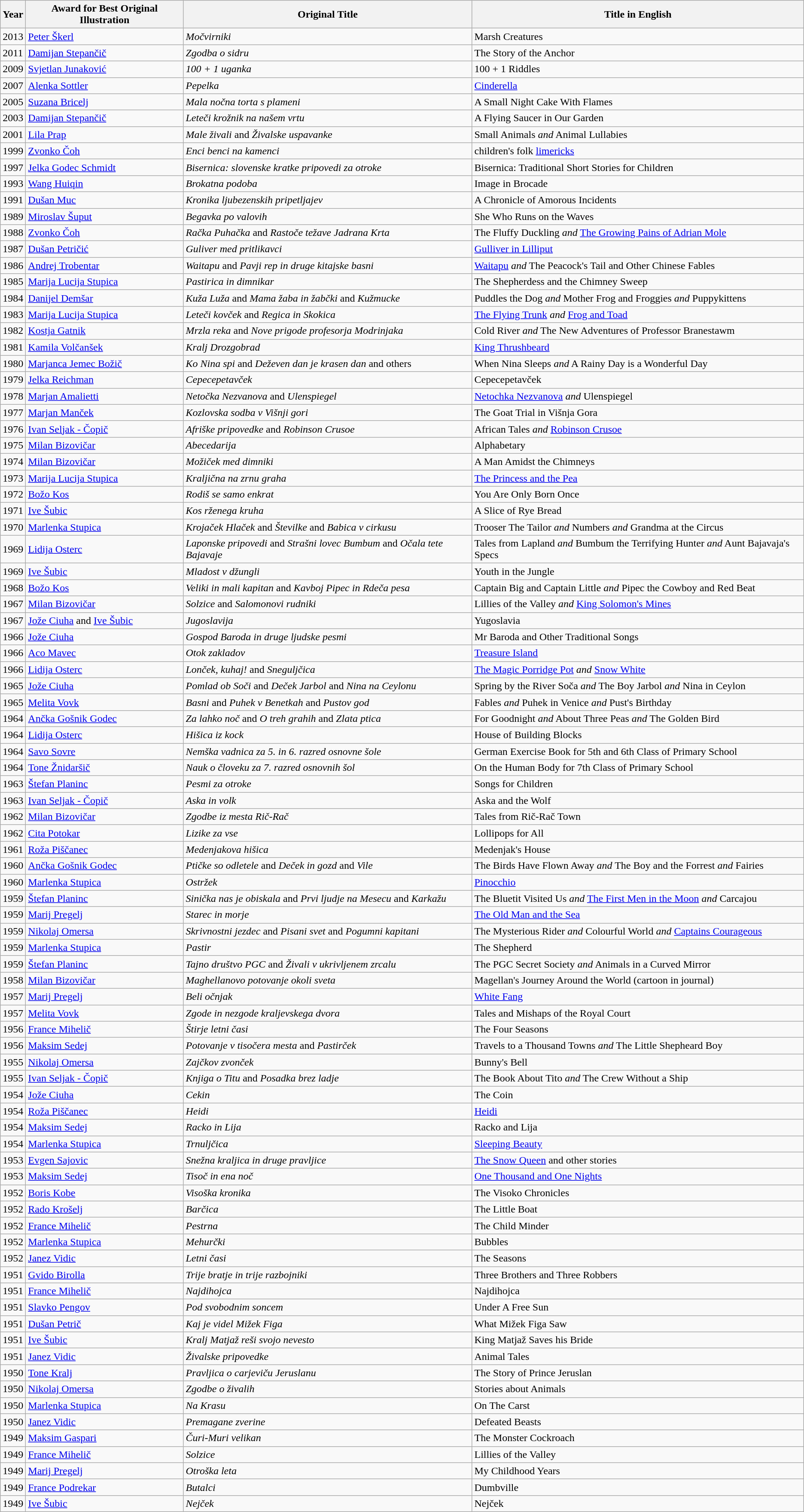<table class="wikitable sortable">
<tr>
<th>Year</th>
<th>Award for Best Original Illustration</th>
<th>Original Title</th>
<th>Title in English</th>
</tr>
<tr>
<td>2013</td>
<td><a href='#'>Peter Škerl</a></td>
<td><em>Močvirniki</em></td>
<td>Marsh Creatures</td>
</tr>
<tr>
<td>2011</td>
<td><a href='#'>Damijan Stepančič</a></td>
<td><em>Zgodba o sidru</em></td>
<td>The Story of the Anchor</td>
</tr>
<tr>
<td>2009</td>
<td><a href='#'>Svjetlan Junaković</a></td>
<td><em>100 + 1 uganka</em></td>
<td>100 + 1 Riddles</td>
</tr>
<tr>
<td>2007</td>
<td><a href='#'>Alenka Sottler</a></td>
<td><em>Pepelka</em></td>
<td><a href='#'>Cinderella</a></td>
</tr>
<tr>
<td>2005</td>
<td><a href='#'>Suzana Bricelj</a></td>
<td><em>Mala nočna torta s plameni</em></td>
<td>A Small Night Cake With Flames</td>
</tr>
<tr>
<td>2003</td>
<td><a href='#'>Damijan Stepančič</a></td>
<td><em>Leteči krožnik na našem vrtu</em></td>
<td>A Flying Saucer in Our Garden</td>
</tr>
<tr>
<td>2001</td>
<td><a href='#'>Lila Prap</a></td>
<td><em>Male živali</em> and <em>Živalske uspavanke</em></td>
<td>Small Animals <em>and</em> Animal Lullabies</td>
</tr>
<tr>
<td>1999</td>
<td><a href='#'>Zvonko Čoh</a></td>
<td><em>Enci benci na kamenci</em></td>
<td>children's folk <a href='#'>limericks</a></td>
</tr>
<tr>
<td>1997</td>
<td><a href='#'>Jelka Godec Schmidt</a></td>
<td><em>Bisernica: slovenske kratke pripovedi za otroke</em></td>
<td>Bisernica: Traditional Short Stories for Children</td>
</tr>
<tr>
<td>1993</td>
<td><a href='#'>Wang Huiqin</a></td>
<td><em>Brokatna podoba</em></td>
<td>Image in Brocade</td>
</tr>
<tr>
<td>1991</td>
<td><a href='#'>Dušan Muc</a></td>
<td><em>Kronika ljubezenskih pripetljajev</em></td>
<td>A Chronicle of Amorous Incidents</td>
</tr>
<tr>
<td>1989</td>
<td><a href='#'>Miroslav Šuput</a></td>
<td><em>Begavka po valovih</em></td>
<td>She Who Runs on the Waves</td>
</tr>
<tr>
<td>1988</td>
<td><a href='#'>Zvonko Čoh</a></td>
<td><em>Račka Puhačka</em> and <em>Rastoče težave Jadrana Krta</em></td>
<td>The Fluffy Duckling <em>and</em> <a href='#'>The Growing Pains of Adrian Mole</a></td>
</tr>
<tr>
<td>1987</td>
<td><a href='#'>Dušan Petričić</a></td>
<td><em>Guliver med pritlikavci</em></td>
<td><a href='#'>Gulliver in Lilliput</a></td>
</tr>
<tr>
<td>1986</td>
<td><a href='#'>Andrej Trobentar</a></td>
<td><em>Waitapu</em> and <em>Pavji rep in druge kitajske basni</em></td>
<td><a href='#'>Waitapu</a> <em>and</em> The Peacock's Tail and Other Chinese Fables</td>
</tr>
<tr>
<td>1985</td>
<td><a href='#'>Marija Lucija Stupica</a></td>
<td><em>Pastirica in dimnikar</em></td>
<td>The Shepherdess and the Chimney Sweep</td>
</tr>
<tr>
<td>1984</td>
<td><a href='#'>Danijel Demšar</a></td>
<td><em>Kuža Luža</em> and <em>Mama žaba in žabčki</em> and <em>Kužmucke</em></td>
<td>Puddles the Dog <em>and</em> Mother Frog and Froggies <em>and</em> Puppykittens</td>
</tr>
<tr>
<td>1983</td>
<td><a href='#'>Marija Lucija Stupica</a></td>
<td><em>Leteči kovček</em> and <em>Regica in Skokica</em></td>
<td><a href='#'>The Flying Trunk</a> <em>and</em> <a href='#'>Frog and Toad</a></td>
</tr>
<tr>
<td>1982</td>
<td><a href='#'>Kostja Gatnik</a></td>
<td><em>Mrzla reka</em> and <em>Nove prigode profesorja Modrinjaka</em></td>
<td>Cold River <em>and</em> The New Adventures of Professor Branestawm</td>
</tr>
<tr>
<td>1981</td>
<td><a href='#'>Kamila Volčanšek</a></td>
<td><em>Kralj Drozgobrad</em></td>
<td><a href='#'>King Thrushbeard</a></td>
</tr>
<tr>
<td>1980</td>
<td><a href='#'>Marjanca Jemec Božič</a></td>
<td><em>Ko Nina spi</em> and <em>Deževen dan je krasen dan</em> and others</td>
<td>When Nina Sleeps <em>and</em> A Rainy Day is a Wonderful Day</td>
</tr>
<tr>
<td>1979</td>
<td><a href='#'>Jelka Reichman</a></td>
<td><em>Cepecepetavček</em></td>
<td>Cepecepetavček</td>
</tr>
<tr>
<td>1978</td>
<td><a href='#'>Marjan Amalietti</a></td>
<td><em>Netočka Nezvanova</em> and <em>Ulenspiegel</em></td>
<td><a href='#'>Netochka Nezvanova</a> <em>and</em> Ulenspiegel</td>
</tr>
<tr>
<td>1977</td>
<td><a href='#'>Marjan Manček</a></td>
<td><em>Kozlovska sodba v Višnji gori</em></td>
<td>The Goat Trial in Višnja Gora</td>
</tr>
<tr>
<td>1976</td>
<td><a href='#'>Ivan Seljak - Čopič</a></td>
<td><em>Afriške pripovedke</em> and <em>Robinson Crusoe</em></td>
<td>African Tales <em>and</em> <a href='#'>Robinson Crusoe</a></td>
</tr>
<tr>
<td>1975</td>
<td><a href='#'>Milan Bizovičar</a></td>
<td><em>Abecedarija</em></td>
<td>Alphabetary</td>
</tr>
<tr>
<td>1974</td>
<td><a href='#'>Milan Bizovičar</a></td>
<td><em>Možiček med dimniki</em></td>
<td>A Man Amidst the Chimneys</td>
</tr>
<tr>
<td>1973</td>
<td><a href='#'>Marija Lucija Stupica</a></td>
<td><em>Kraljična na zrnu graha</em></td>
<td><a href='#'>The Princess and the Pea</a></td>
</tr>
<tr>
<td>1972</td>
<td><a href='#'>Božo Kos</a></td>
<td><em>Rodiš se samo enkrat</em></td>
<td>You Are Only Born Once</td>
</tr>
<tr>
<td>1971</td>
<td><a href='#'>Ive Šubic</a></td>
<td><em>Kos rženega kruha</em></td>
<td>A Slice of Rye Bread</td>
</tr>
<tr>
<td>1970</td>
<td><a href='#'>Marlenka Stupica</a></td>
<td><em>Krojaček Hlaček</em> and <em>Številke</em> and <em>Babica v cirkusu</em></td>
<td>Trooser The Tailor <em>and</em> Numbers <em>and</em>  Grandma at the Circus</td>
</tr>
<tr>
<td>1969</td>
<td><a href='#'>Lidija Osterc</a></td>
<td><em>Laponske pripovedi</em> and <em>Strašni lovec Bumbum</em> and <em>Očala tete Bajavaje</em></td>
<td>Tales from Lapland <em>and</em> Bumbum the Terrifying Hunter <em>and</em> Aunt Bajavaja's Specs</td>
</tr>
<tr>
<td>1969</td>
<td><a href='#'>Ive Šubic</a></td>
<td><em>Mladost v džungli</em></td>
<td>Youth in the Jungle</td>
</tr>
<tr>
<td>1968</td>
<td><a href='#'>Božo Kos</a></td>
<td><em>Veliki in mali kapitan</em> and <em>Kavboj Pipec in Rdeča pesa</em></td>
<td>Captain Big and Captain Little <em>and</em> Pipec the Cowboy and Red Beat</td>
</tr>
<tr>
<td>1967</td>
<td><a href='#'>Milan Bizovičar</a></td>
<td><em>Solzice</em> and <em>Salomonovi rudniki</em></td>
<td>Lillies of the Valley <em>and</em> <a href='#'>King Solomon's Mines</a></td>
</tr>
<tr>
<td>1967</td>
<td><a href='#'>Jože Ciuha</a> and <a href='#'>Ive Šubic</a></td>
<td><em>Jugoslavija</em></td>
<td>Yugoslavia</td>
</tr>
<tr>
<td>1966</td>
<td><a href='#'>Jože Ciuha</a></td>
<td><em>Gospod Baroda in druge ljudske pesmi</em></td>
<td>Mr Baroda and Other Traditional Songs</td>
</tr>
<tr>
<td>1966</td>
<td><a href='#'>Aco Mavec</a></td>
<td><em>Otok zakladov</em></td>
<td><a href='#'>Treasure Island</a></td>
</tr>
<tr>
<td>1966</td>
<td><a href='#'>Lidija Osterc</a></td>
<td><em>Lonček, kuhaj!</em> and <em>Sneguljčica</em></td>
<td><a href='#'>The Magic Porridge Pot</a> <em>and</em> <a href='#'>Snow White</a></td>
</tr>
<tr>
<td>1965</td>
<td><a href='#'>Jože Ciuha</a></td>
<td><em>Pomlad ob Soči</em> and <em>Deček Jarbol</em> and <em>Nina na Ceylonu</em></td>
<td>Spring by the River Soča <em>and</em> The Boy Jarbol <em>and</em> Nina in Ceylon</td>
</tr>
<tr>
<td>1965</td>
<td><a href='#'>Melita Vovk</a></td>
<td><em>Basni</em> and <em>Puhek v Benetkah</em> and <em>Pustov god</em></td>
<td>Fables <em>and</em> Puhek in Venice <em>and</em> Pust's Birthday</td>
</tr>
<tr>
<td>1964</td>
<td><a href='#'>Ančka Gošnik Godec</a></td>
<td><em>Za lahko noč</em> and <em>O treh grahih</em> and <em>Zlata ptica</em></td>
<td>For Goodnight <em>and</em> About Three Peas <em>and</em> The Golden Bird</td>
</tr>
<tr>
<td>1964</td>
<td><a href='#'>Lidija Osterc</a></td>
<td><em>Hišica iz kock</em></td>
<td>House of Building Blocks</td>
</tr>
<tr>
<td>1964</td>
<td><a href='#'>Savo Sovre</a></td>
<td><em>Nemška vadnica za 5. in 6. razred osnovne šole</em></td>
<td>German Exercise Book for 5th and 6th Class of Primary School</td>
</tr>
<tr>
<td>1964</td>
<td><a href='#'>Tone Žnidaršič</a></td>
<td><em>Nauk o človeku za 7. razred osnovnih šol</em></td>
<td>On the Human Body for 7th Class of Primary School</td>
</tr>
<tr>
<td>1963</td>
<td><a href='#'>Štefan Planinc</a></td>
<td><em>Pesmi za otroke</em></td>
<td>Songs for Children</td>
</tr>
<tr>
<td>1963</td>
<td><a href='#'>Ivan Seljak - Čopič</a></td>
<td><em>Aska in volk</em></td>
<td>Aska and the Wolf</td>
</tr>
<tr>
<td>1962</td>
<td><a href='#'>Milan Bizovičar</a></td>
<td><em>Zgodbe iz mesta Rič-Rač</em></td>
<td>Tales from Rič-Rač Town</td>
</tr>
<tr>
<td>1962</td>
<td><a href='#'>Cita Potokar</a></td>
<td><em>Lizike za vse</em></td>
<td>Lollipops for All</td>
</tr>
<tr>
<td>1961</td>
<td><a href='#'>Roža Piščanec</a></td>
<td><em>Medenjakova hišica</em></td>
<td>Medenjak's House</td>
</tr>
<tr>
<td>1960</td>
<td><a href='#'>Ančka Gošnik Godec</a></td>
<td><em>Ptičke so odletele</em> and <em>Deček in gozd</em> and <em>Vile</em></td>
<td>The Birds Have Flown Away <em>and</em> The Boy and the Forrest <em>and</em> Fairies</td>
</tr>
<tr>
<td>1960</td>
<td><a href='#'>Marlenka Stupica</a></td>
<td><em>Ostržek</em></td>
<td><a href='#'>Pinocchio</a></td>
</tr>
<tr>
<td>1959</td>
<td><a href='#'>Štefan Planinc</a></td>
<td><em>Sinička nas je obiskala</em> and <em>Prvi ljudje na Mesecu</em> and <em>Karkažu</em></td>
<td>The Bluetit Visited Us <em>and</em> <a href='#'>The First Men in the Moon</a> <em>and</em> Carcajou</td>
</tr>
<tr>
<td>1959</td>
<td><a href='#'>Marij Pregelj</a></td>
<td><em>Starec in morje</em></td>
<td><a href='#'>The Old Man and the Sea</a></td>
</tr>
<tr>
<td>1959</td>
<td><a href='#'>Nikolaj Omersa</a></td>
<td><em>Skrivnostni jezdec</em> and <em>Pisani svet</em> and <em>Pogumni kapitani</em></td>
<td>The Mysterious Rider <em>and</em> Colourful World <em>and</em> <a href='#'>Captains Courageous</a></td>
</tr>
<tr>
<td>1959</td>
<td><a href='#'>Marlenka Stupica</a></td>
<td><em>Pastir</em></td>
<td>The Shepherd</td>
</tr>
<tr>
<td>1959</td>
<td><a href='#'>Štefan Planinc</a></td>
<td><em>Tajno društvo PGC</em> and <em>Živali v ukrivljenem zrcalu</em></td>
<td>The PGC Secret Society <em>and</em> Animals in a Curved Mirror</td>
</tr>
<tr>
<td>1958</td>
<td><a href='#'>Milan Bizovičar</a></td>
<td><em>Maghellanovo potovanje okoli sveta</em></td>
<td>Magellan's Journey Around the World (cartoon in journal)</td>
</tr>
<tr>
<td>1957</td>
<td><a href='#'>Marij Pregelj</a></td>
<td><em>Beli očnjak</em></td>
<td><a href='#'>White Fang</a></td>
</tr>
<tr>
<td>1957</td>
<td><a href='#'>Melita Vovk</a></td>
<td><em>Zgode in nezgode kraljevskega dvora</em></td>
<td>Tales and Mishaps of the Royal Court</td>
</tr>
<tr>
<td>1956</td>
<td><a href='#'>France Mihelič</a></td>
<td><em> Štirje letni časi</em></td>
<td>The Four Seasons</td>
</tr>
<tr>
<td>1956</td>
<td><a href='#'>Maksim Sedej</a></td>
<td><em>Potovanje v tisočera mesta</em> and <em>Pastirček</em></td>
<td>Travels to a Thousand Towns <em>and</em> The Little Shepheard Boy</td>
</tr>
<tr>
<td>1955</td>
<td><a href='#'>Nikolaj Omersa</a></td>
<td><em>Zajčkov zvonček</em></td>
<td>Bunny's Bell</td>
</tr>
<tr>
<td>1955</td>
<td><a href='#'>Ivan Seljak - Čopič</a></td>
<td><em>Knjiga o Titu</em> and <em>Posadka brez ladje</em></td>
<td>The Book About Tito <em>and</em> The Crew Without a Ship</td>
</tr>
<tr>
<td>1954</td>
<td><a href='#'>Jože Ciuha</a></td>
<td><em>Cekin</em></td>
<td>The Coin</td>
</tr>
<tr>
<td>1954</td>
<td><a href='#'>Roža Piščanec</a></td>
<td><em>Heidi</em></td>
<td><a href='#'>Heidi</a></td>
</tr>
<tr>
<td>1954</td>
<td><a href='#'>Maksim Sedej</a></td>
<td><em>Racko in Lija</em></td>
<td>Racko and Lija</td>
</tr>
<tr>
<td>1954</td>
<td><a href='#'>Marlenka Stupica</a></td>
<td><em>Trnuljčica</em></td>
<td><a href='#'>Sleeping Beauty</a></td>
</tr>
<tr>
<td>1953</td>
<td><a href='#'>Evgen Sajovic</a></td>
<td><em>Snežna kraljica in druge pravljice</em></td>
<td><a href='#'>The Snow Queen</a> and other stories</td>
</tr>
<tr>
<td>1953</td>
<td><a href='#'>Maksim Sedej</a></td>
<td><em>Tisoč in ena noč</em></td>
<td><a href='#'>One Thousand and One Nights</a></td>
</tr>
<tr>
<td>1952</td>
<td><a href='#'>Boris Kobe</a></td>
<td><em>Visoška kronika</em></td>
<td>The Visoko Chronicles</td>
</tr>
<tr>
<td>1952</td>
<td><a href='#'>Rado Krošelj</a></td>
<td><em>Barčica</em></td>
<td>The Little Boat</td>
</tr>
<tr>
<td>1952</td>
<td><a href='#'>France Mihelič</a></td>
<td><em>Pestrna</em></td>
<td>The Child Minder</td>
</tr>
<tr>
<td>1952</td>
<td><a href='#'>Marlenka Stupica</a></td>
<td><em>Mehurčki</em></td>
<td>Bubbles</td>
</tr>
<tr>
<td>1952</td>
<td><a href='#'>Janez Vidic</a></td>
<td><em>Letni časi</em></td>
<td>The Seasons</td>
</tr>
<tr>
<td>1951</td>
<td><a href='#'>Gvido Birolla</a></td>
<td><em>Trije bratje in trije razbojniki</em></td>
<td>Three Brothers and Three Robbers</td>
</tr>
<tr>
<td>1951</td>
<td><a href='#'>France Mihelič</a></td>
<td><em>Najdihojca</em></td>
<td>Najdihojca</td>
</tr>
<tr>
<td>1951</td>
<td><a href='#'>Slavko Pengov</a></td>
<td><em>Pod svobodnim soncem</em></td>
<td>Under A Free Sun</td>
</tr>
<tr>
<td>1951</td>
<td><a href='#'>Dušan Petrič</a></td>
<td><em>Kaj je videl Mižek Figa</em></td>
<td>What Mižek Figa Saw</td>
</tr>
<tr>
<td>1951</td>
<td><a href='#'>Ive Šubic</a></td>
<td><em>Kralj Matjaž reši svojo nevesto</em></td>
<td>King Matjaž Saves his Bride</td>
</tr>
<tr>
<td>1951</td>
<td><a href='#'>Janez Vidic</a></td>
<td><em>Živalske pripovedke</em></td>
<td>Animal Tales</td>
</tr>
<tr>
<td>1950</td>
<td><a href='#'>Tone Kralj</a></td>
<td><em>Pravljica o carjeviču Jeruslanu</em></td>
<td>The Story of Prince Jeruslan</td>
</tr>
<tr>
<td>1950</td>
<td><a href='#'>Nikolaj Omersa</a></td>
<td><em>Zgodbe o živalih</em></td>
<td>Stories about Animals</td>
</tr>
<tr>
<td>1950</td>
<td><a href='#'>Marlenka Stupica</a></td>
<td><em>Na Krasu</em></td>
<td>On The Carst</td>
</tr>
<tr>
<td>1950</td>
<td><a href='#'>Janez Vidic</a></td>
<td><em>Premagane zverine</em></td>
<td>Defeated Beasts</td>
</tr>
<tr>
<td>1949</td>
<td><a href='#'>Maksim Gaspari</a></td>
<td><em>Čuri-Muri velikan</em></td>
<td>The Monster Cockroach</td>
</tr>
<tr>
<td>1949</td>
<td><a href='#'>France Mihelič</a></td>
<td><em> Solzice</em></td>
<td>Lillies of the Valley</td>
</tr>
<tr>
<td>1949</td>
<td><a href='#'>Marij Pregelj</a></td>
<td><em>Otroška leta</em></td>
<td>My Childhood Years</td>
</tr>
<tr>
<td>1949</td>
<td><a href='#'>France Podrekar</a></td>
<td><em>Butalci</em></td>
<td>Dumbville</td>
</tr>
<tr>
<td>1949</td>
<td><a href='#'>Ive Šubic</a></td>
<td><em>Nejček</em></td>
<td>Nejček</td>
</tr>
</table>
